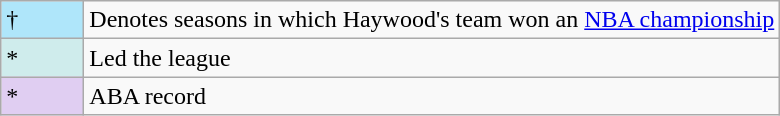<table class ="wikitable">
<tr>
<td style="background:#afe6fa; width:3em;">†</td>
<td>Denotes seasons in which Haywood's team won an <a href='#'>NBA championship</a></td>
</tr>
<tr>
<td style="background:#cfecec; width:3em;">*</td>
<td>Led the league</td>
</tr>
<tr>
<td style="background:#E0CEF2; width:3em;">*</td>
<td>ABA record</td>
</tr>
</table>
